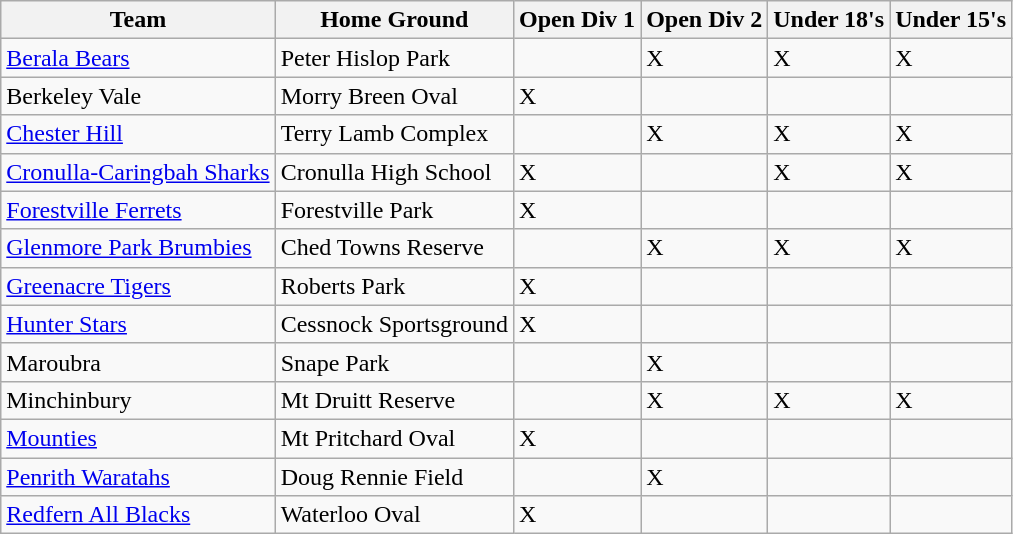<table class="wikitable">
<tr>
<th>Team</th>
<th>Home Ground</th>
<th>Open Div 1</th>
<th>Open Div 2</th>
<th>Under 18's</th>
<th>Under 15's</th>
</tr>
<tr>
<td><a href='#'>Berala Bears</a></td>
<td>Peter Hislop Park</td>
<td></td>
<td>X</td>
<td>X</td>
<td>X</td>
</tr>
<tr>
<td>Berkeley Vale</td>
<td>Morry Breen Oval</td>
<td>X</td>
<td></td>
<td></td>
<td></td>
</tr>
<tr>
<td><a href='#'>Chester Hill</a></td>
<td>Terry Lamb Complex</td>
<td></td>
<td>X</td>
<td>X</td>
<td>X</td>
</tr>
<tr>
<td><a href='#'>Cronulla-Caringbah Sharks</a></td>
<td>Cronulla High School</td>
<td>X</td>
<td></td>
<td>X</td>
<td>X</td>
</tr>
<tr>
<td><a href='#'>Forestville Ferrets</a></td>
<td>Forestville Park</td>
<td>X</td>
<td></td>
<td></td>
<td></td>
</tr>
<tr>
<td><a href='#'>Glenmore Park Brumbies</a></td>
<td>Ched Towns Reserve</td>
<td></td>
<td>X</td>
<td>X</td>
<td>X</td>
</tr>
<tr>
<td><a href='#'>Greenacre Tigers</a></td>
<td>Roberts Park</td>
<td>X</td>
<td></td>
<td></td>
<td></td>
</tr>
<tr>
<td><a href='#'>Hunter Stars</a></td>
<td>Cessnock Sportsground</td>
<td>X</td>
<td></td>
<td></td>
<td></td>
</tr>
<tr>
<td>Maroubra</td>
<td>Snape Park</td>
<td></td>
<td>X</td>
<td></td>
<td></td>
</tr>
<tr>
<td>Minchinbury</td>
<td>Mt Druitt Reserve</td>
<td></td>
<td>X</td>
<td>X</td>
<td>X</td>
</tr>
<tr>
<td><a href='#'>Mounties</a></td>
<td>Mt Pritchard Oval</td>
<td>X</td>
<td></td>
<td></td>
<td></td>
</tr>
<tr>
<td><a href='#'>Penrith Waratahs</a></td>
<td>Doug Rennie Field</td>
<td></td>
<td>X</td>
<td></td>
<td></td>
</tr>
<tr>
<td><a href='#'>Redfern All Blacks</a></td>
<td>Waterloo Oval</td>
<td>X</td>
<td></td>
<td></td>
<td></td>
</tr>
</table>
